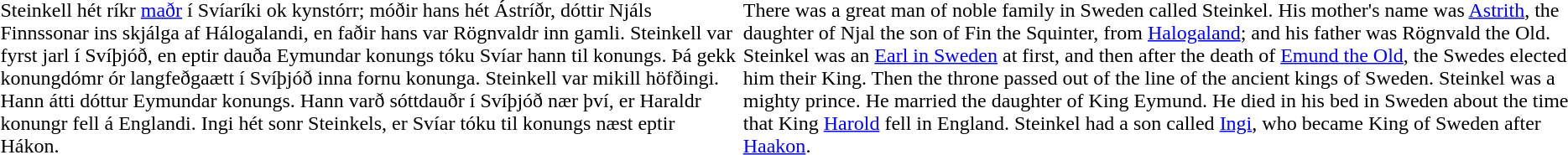<table>
<tr>
<td><br>Steinkell hét ríkr <a href='#'>maðr</a> í Svíaríki ok kynstórr; móðir hans hét Ástríðr, dóttir Njáls Finnssonar ins skjálga af Hálogalandi, en faðir hans var Rögnvaldr inn gamli. Steinkell var fyrst jarl í Svíþjóð, en eptir dauða Eymundar konungs tóku Svíar hann til konungs. Þá gekk konungdómr ór langfeðgaætt í Svíþjóð inna fornu konunga. Steinkell var mikill höfðingi. Hann átti dóttur Eymundar konungs. Hann varð sóttdauðr í Svíþjóð nær því, er Haraldr konungr fell á Englandi. Ingi hét sonr Steinkels, er Svíar tóku til konungs næst eptir Hákon.</td>
<td><br>There was a great man of noble family in Sweden called Steinkel. His mother's name was <a href='#'>Astrith</a>, the daughter of Njal the son of Fin the Squinter, from <a href='#'>Halogaland</a>; and his father was Rögnvald the Old. Steinkel was an <a href='#'>Earl in Sweden</a> at first, and then after the death of <a href='#'>Emund the Old</a>, the Swedes elected him their King. Then the throne passed out of the line of the ancient kings of Sweden. Steinkel was a mighty prince. He married the daughter of King Eymund. He died in his bed in Sweden about the time that King <a href='#'>Harold</a> fell in England. Steinkel had a son called <a href='#'>Ingi</a>, who became King of Sweden after <a href='#'>Haakon</a>.</td>
<td></td>
</tr>
</table>
